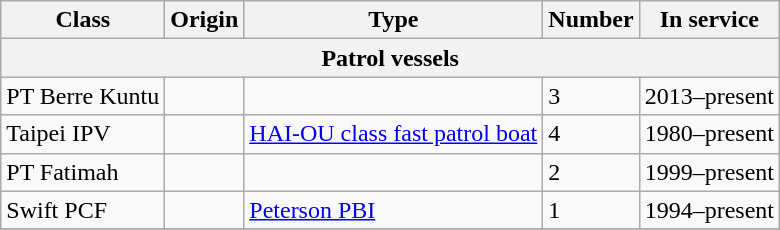<table class="wikitable">
<tr>
<th>Class</th>
<th>Origin</th>
<th>Type</th>
<th>Number</th>
<th>In service</th>
</tr>
<tr>
<th colspan="6">Patrol vessels</th>
</tr>
<tr>
<td>PT Berre Kuntu</td>
<td></td>
<td></td>
<td>3</td>
<td>2013–present</td>
</tr>
<tr>
<td>Taipei IPV</td>
<td></td>
<td><a href='#'>HAI-OU class fast patrol boat</a></td>
<td>4</td>
<td>1980–present</td>
</tr>
<tr>
<td>PT Fatimah</td>
<td></td>
<td></td>
<td>2</td>
<td>1999–present</td>
</tr>
<tr>
<td>Swift PCF</td>
<td></td>
<td><a href='#'>Peterson PBI</a></td>
<td>1</td>
<td>1994–present</td>
</tr>
<tr>
</tr>
</table>
